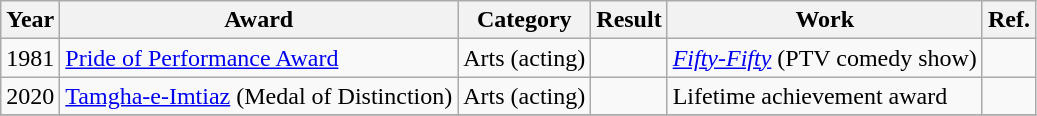<table class="wikitable">
<tr>
<th>Year</th>
<th>Award</th>
<th>Category</th>
<th>Result</th>
<th>Work</th>
<th>Ref.</th>
</tr>
<tr>
<td>1981</td>
<td><a href='#'>Pride of Performance Award</a></td>
<td>Arts (acting)</td>
<td></td>
<td><em><a href='#'>Fifty-Fifty</a></em> (PTV comedy show)</td>
<td></td>
</tr>
<tr>
<td>2020</td>
<td><a href='#'>Tamgha-e-Imtiaz</a> (Medal of Distinction)</td>
<td>Arts (acting)</td>
<td></td>
<td>Lifetime achievement award</td>
<td></td>
</tr>
<tr>
</tr>
</table>
